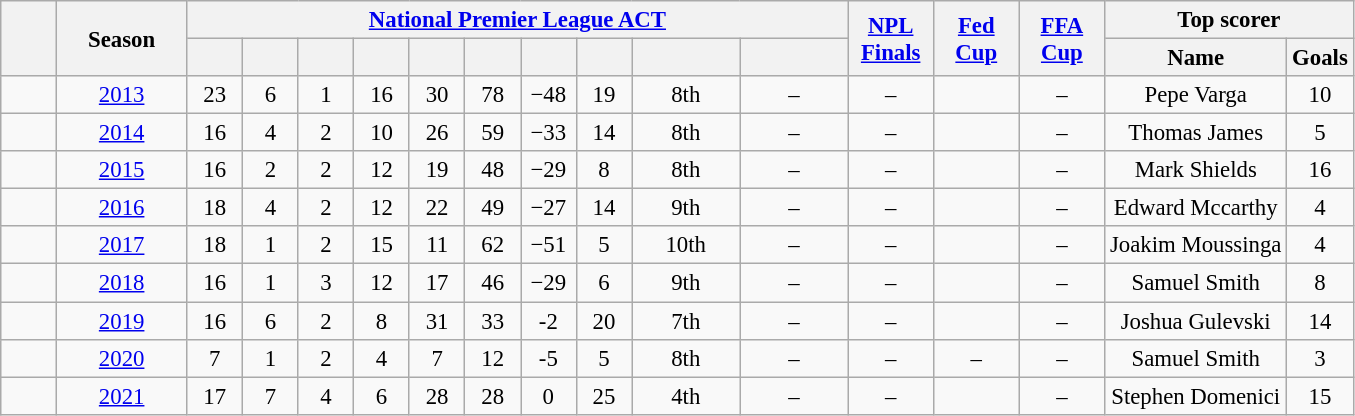<table class="wikitable" style="text-align:center;font-size:95%;">
<tr>
<th rowspan="2" style="width:30px"></th>
<th rowspan="2" style="width:80px">Season</th>
<th colspan="10"><a href='#'>National Premier League ACT</a></th>
<th rowspan="2" width="50px"><a href='#'>NPL<br>Finals</a></th>
<th rowspan="2" width="50px"><a href='#'>Fed<br>Cup</a></th>
<th rowspan="2" width="50px"><a href='#'>FFA<br>Cup</a></th>
<th colspan="2">Top scorer</th>
</tr>
<tr>
<th width=30></th>
<th width=30></th>
<th width=30></th>
<th width=30></th>
<th width=30></th>
<th width=30></th>
<th width=30></th>
<th width=30></th>
<th width=65></th>
<th width=65></th>
<th>Name</th>
<th>Goals</th>
</tr>
<tr>
<td></td>
<td><a href='#'>2013</a></td>
<td>23</td>
<td>6</td>
<td>1</td>
<td>16</td>
<td>30</td>
<td>78</td>
<td>−48</td>
<td>19</td>
<td>8th</td>
<td>–</td>
<td>–</td>
<td></td>
<td>–</td>
<td>Pepe Varga</td>
<td>10</td>
</tr>
<tr>
<td></td>
<td><a href='#'>2014</a></td>
<td>16</td>
<td>4</td>
<td>2</td>
<td>10</td>
<td>26</td>
<td>59</td>
<td>−33</td>
<td>14</td>
<td>8th</td>
<td>–</td>
<td>–</td>
<td></td>
<td>–</td>
<td>Thomas James</td>
<td>5</td>
</tr>
<tr>
<td></td>
<td><a href='#'>2015</a></td>
<td>16</td>
<td>2</td>
<td>2</td>
<td>12</td>
<td>19</td>
<td>48</td>
<td>−29</td>
<td>8</td>
<td>8th</td>
<td>–</td>
<td>–</td>
<td></td>
<td>–</td>
<td>Mark Shields</td>
<td>16</td>
</tr>
<tr>
<td></td>
<td><a href='#'>2016</a></td>
<td>18</td>
<td>4</td>
<td>2</td>
<td>12</td>
<td>22</td>
<td>49</td>
<td>−27</td>
<td>14</td>
<td>9th</td>
<td>–</td>
<td>–</td>
<td></td>
<td>–</td>
<td>Edward Mccarthy</td>
<td>4</td>
</tr>
<tr>
<td></td>
<td><a href='#'>2017</a></td>
<td>18</td>
<td>1</td>
<td>2</td>
<td>15</td>
<td>11</td>
<td>62</td>
<td>−51</td>
<td>5</td>
<td>10th</td>
<td>–</td>
<td>–</td>
<td></td>
<td>–</td>
<td>Joakim Moussinga</td>
<td>4</td>
</tr>
<tr>
<td></td>
<td><a href='#'>2018</a></td>
<td>16</td>
<td>1</td>
<td>3</td>
<td>12</td>
<td>17</td>
<td>46</td>
<td>−29</td>
<td>6</td>
<td>9th</td>
<td>–</td>
<td>–</td>
<td></td>
<td>–</td>
<td>Samuel Smith</td>
<td>8</td>
</tr>
<tr>
<td></td>
<td><a href='#'>2019</a></td>
<td>16</td>
<td>6</td>
<td>2</td>
<td>8</td>
<td>31</td>
<td>33</td>
<td>-2</td>
<td>20</td>
<td>7th</td>
<td>–</td>
<td>–</td>
<td></td>
<td>–</td>
<td>Joshua Gulevski</td>
<td>14</td>
</tr>
<tr>
<td></td>
<td><a href='#'>2020</a></td>
<td>7</td>
<td>1</td>
<td>2</td>
<td>4</td>
<td>7</td>
<td>12</td>
<td>-5</td>
<td>5</td>
<td>8th</td>
<td>–</td>
<td>–</td>
<td>–</td>
<td>–</td>
<td>Samuel Smith</td>
<td>3</td>
</tr>
<tr>
<td></td>
<td><a href='#'>2021</a></td>
<td>17</td>
<td>7</td>
<td>4</td>
<td>6</td>
<td>28</td>
<td>28</td>
<td>0</td>
<td>25</td>
<td>4th</td>
<td>–</td>
<td>–</td>
<td></td>
<td>–</td>
<td>Stephen Domenici</td>
<td>15</td>
</tr>
</table>
